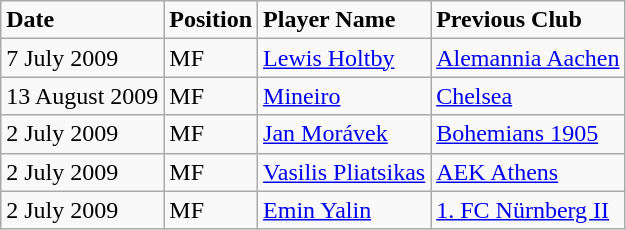<table class="wikitable">
<tr>
<td><strong>Date</strong></td>
<td><strong>Position</strong></td>
<td><strong>Player Name</strong></td>
<td><strong>Previous Club</strong></td>
</tr>
<tr>
<td>7 July 2009</td>
<td>MF</td>
<td> <a href='#'>Lewis Holtby</a></td>
<td> <a href='#'>Alemannia Aachen</a></td>
</tr>
<tr>
<td>13 August 2009</td>
<td>MF</td>
<td> <a href='#'>Mineiro</a></td>
<td> <a href='#'>Chelsea</a></td>
</tr>
<tr>
<td>2 July 2009</td>
<td>MF</td>
<td> <a href='#'>Jan Morávek</a></td>
<td> <a href='#'>Bohemians 1905</a></td>
</tr>
<tr>
<td>2 July 2009</td>
<td>MF</td>
<td> <a href='#'>Vasilis Pliatsikas</a></td>
<td> <a href='#'>AEK Athens</a></td>
</tr>
<tr>
<td>2 July 2009</td>
<td>MF</td>
<td> <a href='#'>Emin Yalin</a></td>
<td> <a href='#'>1. FC Nürnberg II</a></td>
</tr>
</table>
